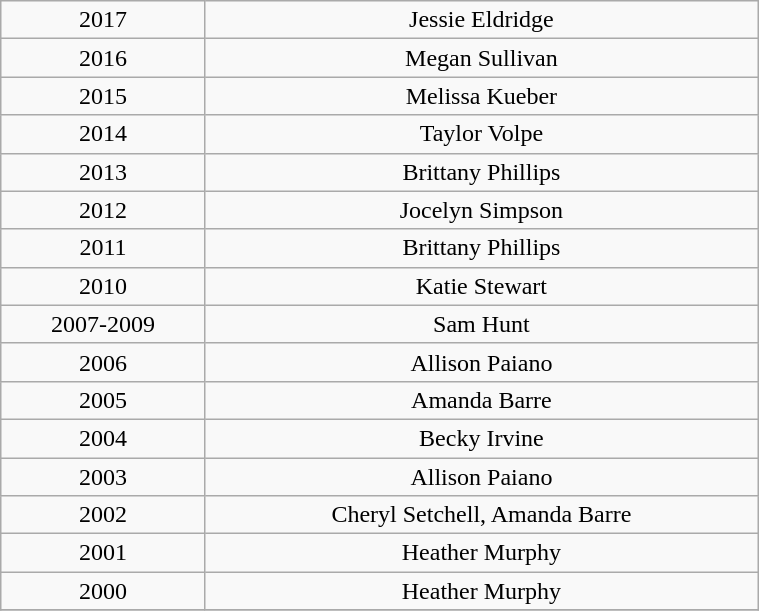<table class="wikitable" style="width:40%; text-align:center;">
<tr>
<td>2017</td>
<td>Jessie Eldridge</td>
</tr>
<tr>
<td>2016</td>
<td>Megan Sullivan</td>
</tr>
<tr>
<td>2015</td>
<td>Melissa Kueber</td>
</tr>
<tr>
<td>2014</td>
<td>Taylor Volpe</td>
</tr>
<tr>
<td>2013</td>
<td>Brittany Phillips</td>
</tr>
<tr>
<td>2012</td>
<td>Jocelyn Simpson</td>
</tr>
<tr>
<td>2011</td>
<td>Brittany Phillips</td>
</tr>
<tr>
<td>2010</td>
<td>Katie Stewart</td>
</tr>
<tr>
<td>2007-2009</td>
<td>Sam Hunt</td>
</tr>
<tr>
<td>2006</td>
<td>Allison Paiano</td>
</tr>
<tr>
<td>2005</td>
<td>Amanda Barre</td>
</tr>
<tr>
<td>2004</td>
<td>Becky Irvine</td>
</tr>
<tr>
<td>2003</td>
<td>Allison Paiano</td>
</tr>
<tr>
<td>2002</td>
<td>Cheryl Setchell, Amanda Barre</td>
</tr>
<tr>
<td>2001</td>
<td>Heather Murphy</td>
</tr>
<tr>
<td>2000</td>
<td>Heather Murphy</td>
</tr>
<tr>
</tr>
</table>
